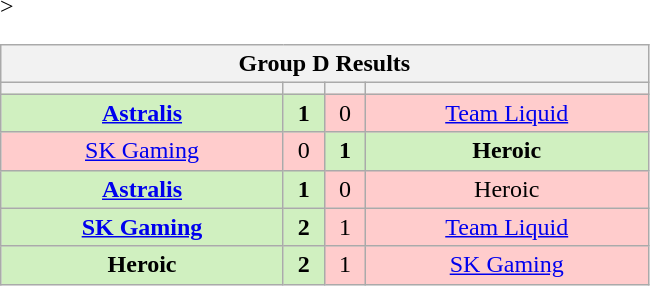<table class="wikitable" style="text-align: center;">
<tr>
<th colspan=4>Group D Results</th>
</tr>
<tr <noinclude>>
<th width="181px"></th>
<th width="20px"></th>
<th width="20px"></th>
<th width="181px"></noinclude></th>
</tr>
<tr>
<td style="background: #D0F0C0;"><strong><a href='#'>Astralis</a></strong></td>
<td style="background: #D0F0C0;"><strong>1</strong></td>
<td style="background: #FFCCCC;">0</td>
<td style="background: #FFCCCC;"><a href='#'>Team Liquid</a></td>
</tr>
<tr>
<td style="background: #FFCCCC;"><a href='#'>SK Gaming</a></td>
<td style="background: #FFCCCC;">0</td>
<td style="background: #D0F0C0;"><strong>1</strong></td>
<td style="background: #D0F0C0;"><strong>Heroic</strong></td>
</tr>
<tr>
<td style="background: #D0F0C0;"><strong><a href='#'>Astralis</a></strong></td>
<td style="background: #D0F0C0;"><strong>1</strong></td>
<td style="background: #FFCCCC;">0</td>
<td style="background: #FFCCCC;">Heroic</td>
</tr>
<tr>
<td style="background: #D0F0C0;"><strong><a href='#'>SK Gaming</a></strong></td>
<td style="background: #D0F0C0;"><strong>2</strong></td>
<td style="background: #FFCCCC;">1</td>
<td style="background: #FFCCCC;"><a href='#'>Team Liquid</a></td>
</tr>
<tr>
<td style="background: #D0F0C0;"><strong>Heroic</strong></td>
<td style="background: #D0F0C0;"><strong>2</strong></td>
<td style="background: #FFCCCC;">1</td>
<td style="background: #FFCCCC;"><a href='#'>SK Gaming</a></td>
</tr>
</table>
